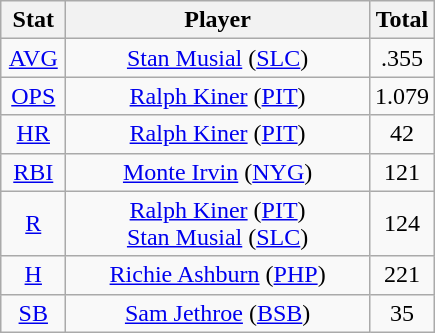<table class="wikitable" style="text-align:center;">
<tr>
<th style="width:15%;">Stat</th>
<th>Player</th>
<th style="width:15%;">Total</th>
</tr>
<tr>
<td><a href='#'>AVG</a></td>
<td><a href='#'>Stan Musial</a> (<a href='#'>SLC</a>)</td>
<td>.355</td>
</tr>
<tr>
<td><a href='#'>OPS</a></td>
<td><a href='#'>Ralph Kiner</a> (<a href='#'>PIT</a>)</td>
<td>1.079</td>
</tr>
<tr>
<td><a href='#'>HR</a></td>
<td><a href='#'>Ralph Kiner</a> (<a href='#'>PIT</a>)</td>
<td>42</td>
</tr>
<tr>
<td><a href='#'>RBI</a></td>
<td><a href='#'>Monte Irvin</a> (<a href='#'>NYG</a>)</td>
<td>121</td>
</tr>
<tr>
<td><a href='#'>R</a></td>
<td><a href='#'>Ralph Kiner</a> (<a href='#'>PIT</a>)<br><a href='#'>Stan Musial</a> (<a href='#'>SLC</a>)</td>
<td>124</td>
</tr>
<tr>
<td><a href='#'>H</a></td>
<td><a href='#'>Richie Ashburn</a> (<a href='#'>PHP</a>)</td>
<td>221</td>
</tr>
<tr>
<td><a href='#'>SB</a></td>
<td><a href='#'>Sam Jethroe</a> (<a href='#'>BSB</a>)</td>
<td>35</td>
</tr>
</table>
